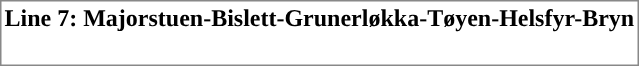<table cellspacing=1 style="border:1px solid #888888;">
<tr>
<th align=center style="background:#">Line 7: Majorstuen-Bislett-Grunerløkka-Tøyen-Helsfyr-Bryn</th>
</tr>
<tr>
<td align="center" style="font-size: 90%;"><br></td>
</tr>
</table>
